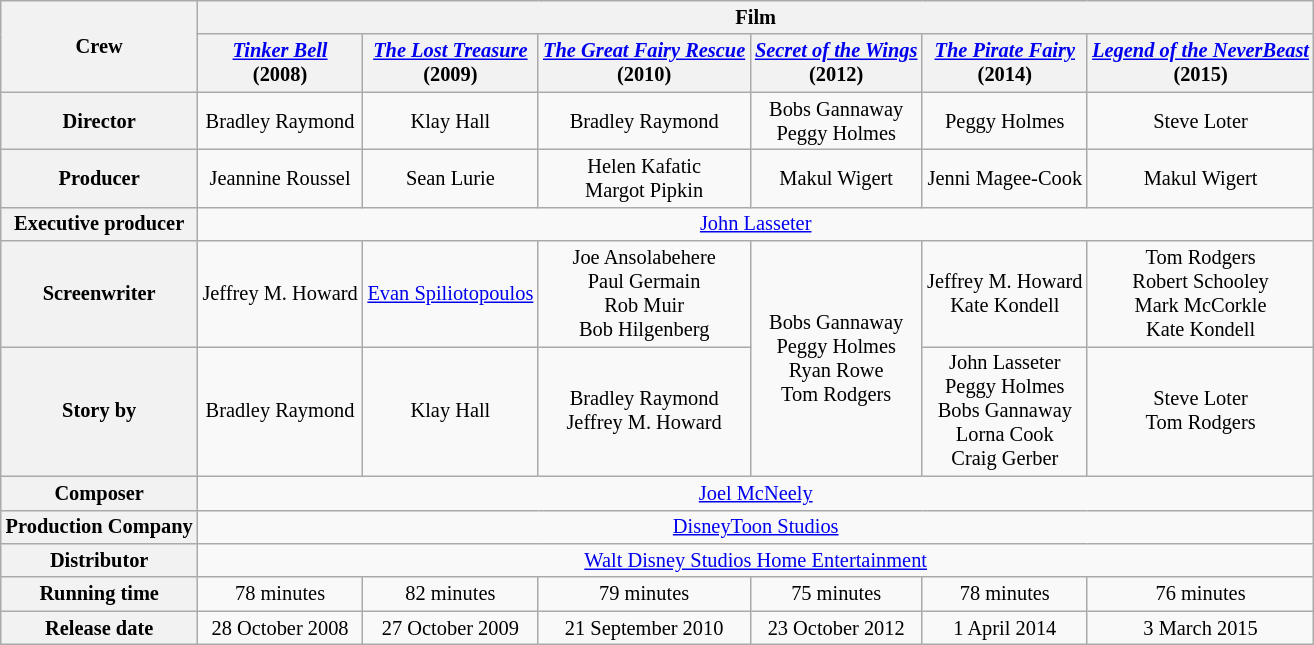<table class="wikitable" style="text-align:center; font-size:85%;" "width:99%;">
<tr>
<th rowspan=2>Crew</th>
<th colspan=6>Film</th>
</tr>
<tr>
<th><em><a href='#'>Tinker Bell</a></em><br>(2008)</th>
<th><em><a href='#'>The Lost Treasure</a></em><br>(2009)</th>
<th><em><a href='#'>The Great Fairy Rescue</a></em><br>(2010)</th>
<th><em><a href='#'>Secret of the Wings</a></em><br>(2012)</th>
<th><em><a href='#'>The Pirate Fairy</a></em><br>(2014)</th>
<th><em><a href='#'>Legend of the NeverBeast</a></em><br>(2015)</th>
</tr>
<tr>
<th>Director</th>
<td>Bradley Raymond</td>
<td>Klay Hall</td>
<td>Bradley Raymond</td>
<td>Bobs Gannaway<br>Peggy Holmes</td>
<td>Peggy Holmes</td>
<td>Steve Loter</td>
</tr>
<tr>
<th>Producer</th>
<td>Jeannine Roussel</td>
<td>Sean Lurie</td>
<td>Helen Kafatic<br>Margot Pipkin</td>
<td>Makul Wigert</td>
<td>Jenni Magee-Cook</td>
<td>Makul Wigert</td>
</tr>
<tr>
<th>Executive producer</th>
<td colspan=6><a href='#'>John Lasseter</a></td>
</tr>
<tr>
<th>Screenwriter</th>
<td>Jeffrey M. Howard</td>
<td><a href='#'>Evan Spiliotopoulos</a></td>
<td>Joe Ansolabehere<br>Paul Germain<br>Rob Muir<br>Bob Hilgenberg</td>
<td rowspan=2>Bobs Gannaway<br>Peggy Holmes<br>Ryan Rowe<br>Tom Rodgers</td>
<td>Jeffrey M. Howard<br>Kate Kondell</td>
<td>Tom Rodgers<br>Robert Schooley<br>Mark McCorkle<br>Kate Kondell</td>
</tr>
<tr>
<th>Story by</th>
<td>Bradley Raymond</td>
<td>Klay Hall</td>
<td>Bradley Raymond<br>Jeffrey M. Howard</td>
<td>John Lasseter<br>Peggy Holmes<br>Bobs Gannaway<br>Lorna Cook<br>Craig Gerber</td>
<td>Steve Loter<br>Tom Rodgers</td>
</tr>
<tr>
<th>Composer</th>
<td colspan=6><a href='#'>Joel McNeely</a></td>
</tr>
<tr>
<th>Production Company</th>
<td colspan=6><a href='#'>DisneyToon Studios</a></td>
</tr>
<tr>
<th>Distributor</th>
<td colspan=6><a href='#'>Walt Disney Studios Home Entertainment</a></td>
</tr>
<tr>
<th>Running time</th>
<td>78 minutes</td>
<td>82 minutes</td>
<td>79 minutes</td>
<td>75 minutes</td>
<td>78 minutes</td>
<td>76 minutes</td>
</tr>
<tr>
<th>Release date</th>
<td>28 October 2008</td>
<td>27 October 2009</td>
<td>21 September 2010</td>
<td>23 October 2012</td>
<td>1 April 2014</td>
<td>3 March 2015</td>
</tr>
</table>
